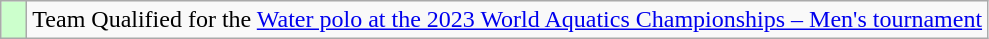<table class="wikitable" style="text-align: center;">
<tr>
<td width=10px bgcolor=#ccffcc></td>
<td>Team Qualified for the <a href='#'>Water polo at the 2023 World Aquatics Championships – Men's tournament</a></td>
</tr>
</table>
